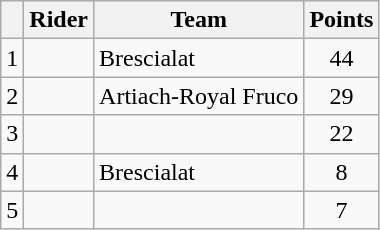<table class="wikitable">
<tr>
<th></th>
<th>Rider</th>
<th>Team</th>
<th>Points</th>
</tr>
<tr>
<td style="text-align:center;">1</td>
<td> </td>
<td>Brescialat</td>
<td style="text-align:center;">44</td>
</tr>
<tr>
<td style="text-align:center;">2</td>
<td></td>
<td>Artiach-Royal Fruco</td>
<td style="text-align:center;">29</td>
</tr>
<tr>
<td style="text-align:center;">3</td>
<td></td>
<td></td>
<td style="text-align:center;">22</td>
</tr>
<tr>
<td style="text-align:center;">4</td>
<td></td>
<td>Brescialat</td>
<td style="text-align:center;">8</td>
</tr>
<tr>
<td style="text-align:center;">5</td>
<td></td>
<td></td>
<td style="text-align:center;">7</td>
</tr>
</table>
